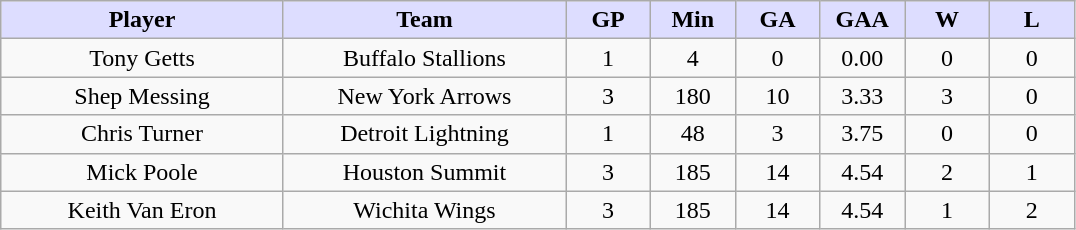<table class="wikitable">
<tr>
<th style="background:#ddf; width:20%;">Player</th>
<th style="background:#ddf; width:20%;">Team</th>
<th style="background:#ddf; width:6%;">GP</th>
<th style="background:#ddf; width:6%;">Min</th>
<th style="background:#ddf; width:6%;">GA</th>
<th style="background:#ddf; width:6%;">GAA</th>
<th style="background:#ddf; width:6%;">W</th>
<th style="background:#ddf; width:6%;">L</th>
</tr>
<tr align=center>
<td>Tony Getts</td>
<td>Buffalo Stallions</td>
<td>1</td>
<td>4</td>
<td>0</td>
<td>0.00</td>
<td>0</td>
<td>0</td>
</tr>
<tr align=center>
<td>Shep Messing</td>
<td>New York Arrows</td>
<td>3</td>
<td>180</td>
<td>10</td>
<td>3.33</td>
<td>3</td>
<td>0</td>
</tr>
<tr align=center>
<td>Chris Turner</td>
<td>Detroit Lightning</td>
<td>1</td>
<td>48</td>
<td>3</td>
<td>3.75</td>
<td>0</td>
<td>0</td>
</tr>
<tr align=center>
<td>Mick Poole</td>
<td>Houston Summit</td>
<td>3</td>
<td>185</td>
<td>14</td>
<td>4.54</td>
<td>2</td>
<td>1</td>
</tr>
<tr align=center>
<td>Keith Van Eron</td>
<td>Wichita Wings</td>
<td>3</td>
<td>185</td>
<td>14</td>
<td>4.54</td>
<td>1</td>
<td>2</td>
</tr>
</table>
